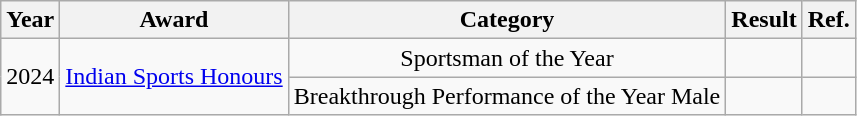<table class="wikitable" style="text-align:center;">
<tr>
<th>Year</th>
<th>Award</th>
<th>Category</th>
<th>Result</th>
<th>Ref.</th>
</tr>
<tr>
<td rowspan=2>2024</td>
<td rowspan=2><a href='#'>Indian Sports Honours</a></td>
<td>Sportsman of the Year</td>
<td></td>
<td></td>
</tr>
<tr>
<td>Breakthrough Performance of the Year Male</td>
<td></td>
<td></td>
</tr>
</table>
